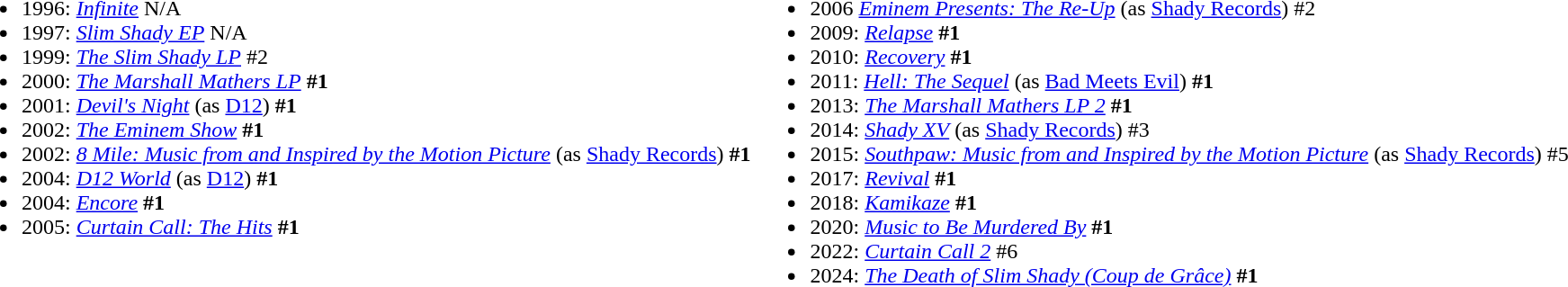<table border="0">
<tr>
<td><div><br><table>
<tr>
<td valign=top><br><ul><li>1996: <em><a href='#'>Infinite</a></em> N/A</li><li>1997: <em><a href='#'>Slim Shady EP</a></em> N/A</li><li>1999: <em><a href='#'>The Slim Shady LP</a></em> #2</li><li>2000: <em><a href='#'>The Marshall Mathers LP</a></em> <strong>#1</strong></li><li>2001: <em><a href='#'>Devil's Night</a></em> <span>(as <a href='#'>D12</a>)</span> <strong>#1</strong></li><li>2002: <em><a href='#'>The Eminem Show</a></em> <strong>#1</strong></li><li>2002: <em><a href='#'>8 Mile: Music from and Inspired by the Motion Picture</a></em> <span>(as <a href='#'>Shady Records</a>)</span> <strong>#1</strong></li><li>2004: <em><a href='#'>D12 World</a></em> <span>(as <a href='#'>D12</a>)</span> <strong>#1</strong></li><li>2004: <em><a href='#'>Encore</a></em> <strong>#1</strong></li><li>2005: <em><a href='#'>Curtain Call: The Hits</a></em> <strong>#1</strong></li></ul></td>
<td valign=top><br><ul><li>2006  <em><a href='#'>Eminem Presents: The Re-Up</a></em> <span>(as <a href='#'>Shady Records</a>)</span> #2</li><li>2009: <em><a href='#'>Relapse</a></em> <strong>#1</strong></li><li>2010: <em><a href='#'>Recovery</a></em> <strong>#1</strong></li><li>2011: <em><a href='#'>Hell: The Sequel</a></em> <span>(as <a href='#'>Bad Meets Evil</a>)</span> <strong>#1</strong></li><li>2013: <em><a href='#'>The Marshall Mathers LP 2</a></em> <strong>#1</strong></li><li>2014: <em><a href='#'>Shady XV</a></em> <span>(as <a href='#'>Shady Records</a>)</span> #3</li><li>2015: <em><a href='#'>Southpaw: Music from and Inspired by the Motion Picture</a></em> <span>(as <a href='#'>Shady Records</a>)</span> #5</li><li>2017: <em><a href='#'>Revival</a></em> <strong>#1</strong></li><li>2018: <em><a href='#'>Kamikaze</a></em> <strong>#1</strong></li><li>2020: <em><a href='#'>Music to Be Murdered By</a></em> <strong>#1</strong></li><li>2022: <em><a href='#'>Curtain Call 2</a></em> #6</li><li>2024: <em><a href='#'>The Death of Slim Shady (Coup de Grâce)</a></em> <strong>#1</strong></li></ul></td>
</tr>
</table>
</div></td>
</tr>
</table>
